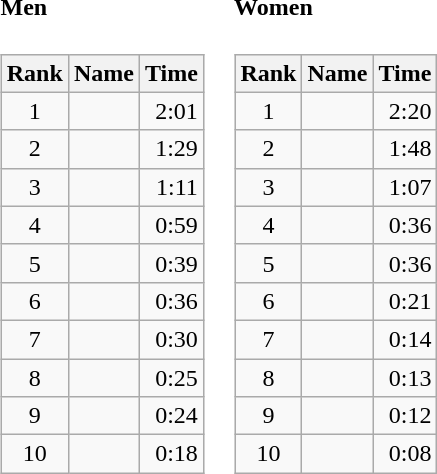<table border="0">
<tr>
<td valign="top"><br><h4>Men</h4><table class="wikitable">
<tr>
<th>Rank</th>
<th>Name</th>
<th>Time</th>
</tr>
<tr>
<td style="text-align:center;">1</td>
<td>  </td>
<td align="right">2:01</td>
</tr>
<tr>
<td style="text-align:center;">2</td>
<td></td>
<td align="right">1:29</td>
</tr>
<tr>
<td style="text-align:center;">3</td>
<td></td>
<td align="right">1:11</td>
</tr>
<tr>
<td style="text-align:center;">4</td>
<td></td>
<td align="right">0:59</td>
</tr>
<tr>
<td style="text-align:center;">5</td>
<td></td>
<td align="right">0:39</td>
</tr>
<tr>
<td style="text-align:center;">6</td>
<td></td>
<td align="right">0:36</td>
</tr>
<tr>
<td style="text-align:center;">7</td>
<td></td>
<td align="right">0:30</td>
</tr>
<tr>
<td style="text-align:center;">8</td>
<td></td>
<td align="right">0:25</td>
</tr>
<tr>
<td style="text-align:center;">9</td>
<td></td>
<td align="right">0:24</td>
</tr>
<tr>
<td style="text-align:center;">10</td>
<td></td>
<td align="right">0:18</td>
</tr>
</table>
</td>
<td><br><h4>Women</h4><table class="wikitable">
<tr>
<th>Rank</th>
<th>Name</th>
<th>Time</th>
</tr>
<tr>
<td style="text-align:center;">1</td>
<td>  </td>
<td align="right">2:20</td>
</tr>
<tr>
<td style="text-align:center;">2</td>
<td></td>
<td align="right">1:48</td>
</tr>
<tr>
<td style="text-align:center;">3</td>
<td></td>
<td align="right">1:07</td>
</tr>
<tr>
<td style="text-align:center;">4</td>
<td></td>
<td align="right">0:36</td>
</tr>
<tr>
<td style="text-align:center;">5</td>
<td></td>
<td align="right">0:36</td>
</tr>
<tr>
<td style="text-align:center;">6</td>
<td></td>
<td align="right">0:21</td>
</tr>
<tr>
<td style="text-align:center;">7</td>
<td></td>
<td align="right">0:14</td>
</tr>
<tr>
<td style="text-align:center;">8</td>
<td></td>
<td align="right">0:13</td>
</tr>
<tr>
<td style="text-align:center;">9</td>
<td></td>
<td align="right">0:12</td>
</tr>
<tr>
<td style="text-align:center;">10</td>
<td></td>
<td align="right">0:08</td>
</tr>
</table>
</td>
</tr>
</table>
